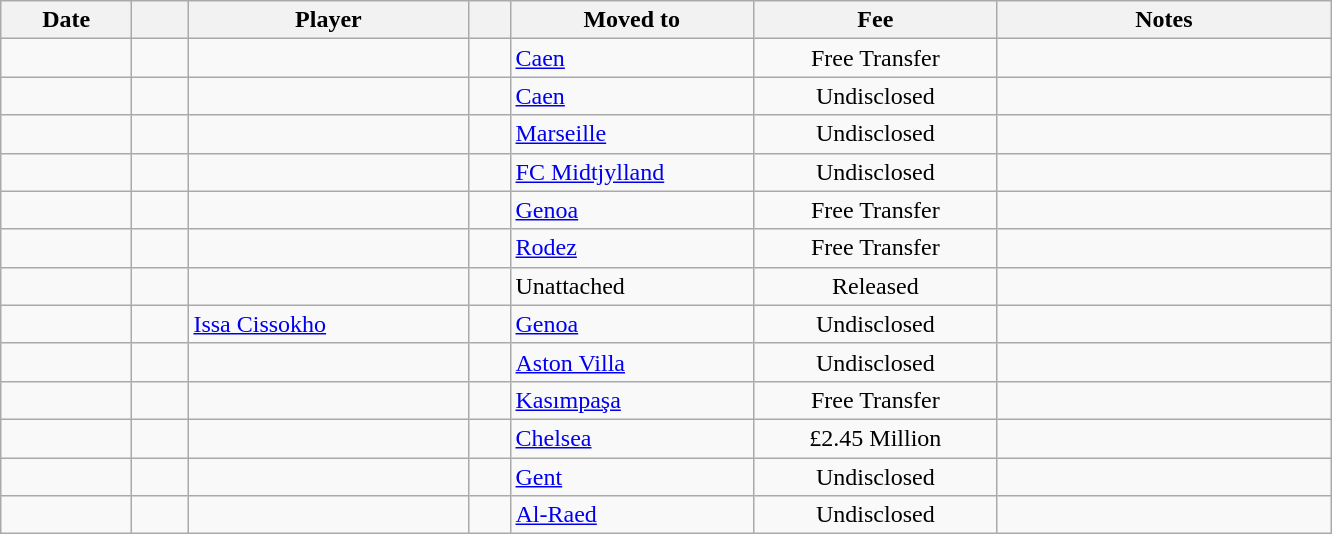<table class="wikitable sortable">
<tr>
<th style="width:80px;">Date</th>
<th style="width:30px;"></th>
<th style="width:180px;">Player</th>
<th style="width:20px;"></th>
<th style="width:155px;">Moved to</th>
<th style="width:155px;" class="unsortable">Fee</th>
<th style="width:215px;" class="unsortable">Notes</th>
</tr>
<tr>
<td></td>
<td align=center></td>
<td> </td>
<td></td>
<td> <a href='#'>Caen</a></td>
<td align=center>Free Transfer</td>
<td align=center></td>
</tr>
<tr>
<td></td>
<td align=center></td>
<td> </td>
<td></td>
<td> <a href='#'>Caen</a></td>
<td align=center>Undisclosed</td>
<td align=center></td>
</tr>
<tr>
<td></td>
<td align=center></td>
<td> </td>
<td></td>
<td> <a href='#'>Marseille</a></td>
<td align=center>Undisclosed</td>
<td align=center></td>
</tr>
<tr>
<td></td>
<td align=center></td>
<td> </td>
<td></td>
<td> <a href='#'>FC Midtjylland</a></td>
<td align=center>Undisclosed</td>
<td align=center></td>
</tr>
<tr>
<td></td>
<td align=center></td>
<td> </td>
<td></td>
<td> <a href='#'>Genoa</a></td>
<td align=center>Free Transfer</td>
<td align=center></td>
</tr>
<tr>
<td></td>
<td align=center></td>
<td> </td>
<td></td>
<td> <a href='#'>Rodez</a></td>
<td align=center>Free Transfer</td>
<td align=center></td>
</tr>
<tr>
<td></td>
<td align=center></td>
<td> </td>
<td></td>
<td>Unattached</td>
<td align=center>Released</td>
<td align=center></td>
</tr>
<tr>
<td></td>
<td align=center></td>
<td> <a href='#'>Issa Cissokho</a></td>
<td></td>
<td> <a href='#'>Genoa</a></td>
<td align=center>Undisclosed</td>
<td align=center></td>
</tr>
<tr>
<td></td>
<td align=center></td>
<td> </td>
<td></td>
<td> <a href='#'>Aston Villa</a></td>
<td align=center>Undisclosed</td>
<td align=center></td>
</tr>
<tr>
<td></td>
<td align=center></td>
<td> </td>
<td></td>
<td> <a href='#'>Kasımpaşa</a></td>
<td align=center>Free Transfer</td>
<td align=center></td>
</tr>
<tr>
<td></td>
<td align=center></td>
<td> </td>
<td></td>
<td> <a href='#'>Chelsea</a></td>
<td align=center>£2.45 Million</td>
<td align=center></td>
</tr>
<tr>
<td></td>
<td align=center></td>
<td> </td>
<td></td>
<td> <a href='#'>Gent</a></td>
<td align=center>Undisclosed</td>
<td align=center></td>
</tr>
<tr>
<td></td>
<td align=center></td>
<td> </td>
<td></td>
<td> <a href='#'>Al-Raed</a></td>
<td align=center>Undisclosed</td>
<td align=center></td>
</tr>
</table>
